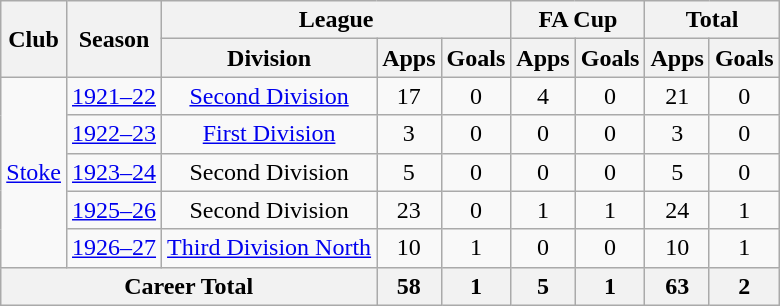<table class="wikitable" style="text-align: center;">
<tr>
<th rowspan="2">Club</th>
<th rowspan="2">Season</th>
<th colspan="3">League</th>
<th colspan="2">FA Cup</th>
<th colspan="2">Total</th>
</tr>
<tr>
<th>Division</th>
<th>Apps</th>
<th>Goals</th>
<th>Apps</th>
<th>Goals</th>
<th>Apps</th>
<th>Goals</th>
</tr>
<tr>
<td rowspan="5"><a href='#'>Stoke</a></td>
<td><a href='#'>1921–22</a></td>
<td><a href='#'>Second Division</a></td>
<td>17</td>
<td>0</td>
<td>4</td>
<td>0</td>
<td>21</td>
<td>0</td>
</tr>
<tr>
<td><a href='#'>1922–23</a></td>
<td><a href='#'>First Division</a></td>
<td>3</td>
<td>0</td>
<td>0</td>
<td>0</td>
<td>3</td>
<td>0</td>
</tr>
<tr>
<td><a href='#'>1923–24</a></td>
<td>Second Division</td>
<td>5</td>
<td>0</td>
<td>0</td>
<td>0</td>
<td>5</td>
<td>0</td>
</tr>
<tr>
<td><a href='#'>1925–26</a></td>
<td>Second Division</td>
<td>23</td>
<td>0</td>
<td>1</td>
<td>1</td>
<td>24</td>
<td>1</td>
</tr>
<tr>
<td><a href='#'>1926–27</a></td>
<td><a href='#'>Third Division North</a></td>
<td>10</td>
<td>1</td>
<td>0</td>
<td>0</td>
<td>10</td>
<td>1</td>
</tr>
<tr>
<th colspan="3">Career Total</th>
<th>58</th>
<th>1</th>
<th>5</th>
<th>1</th>
<th>63</th>
<th>2</th>
</tr>
</table>
